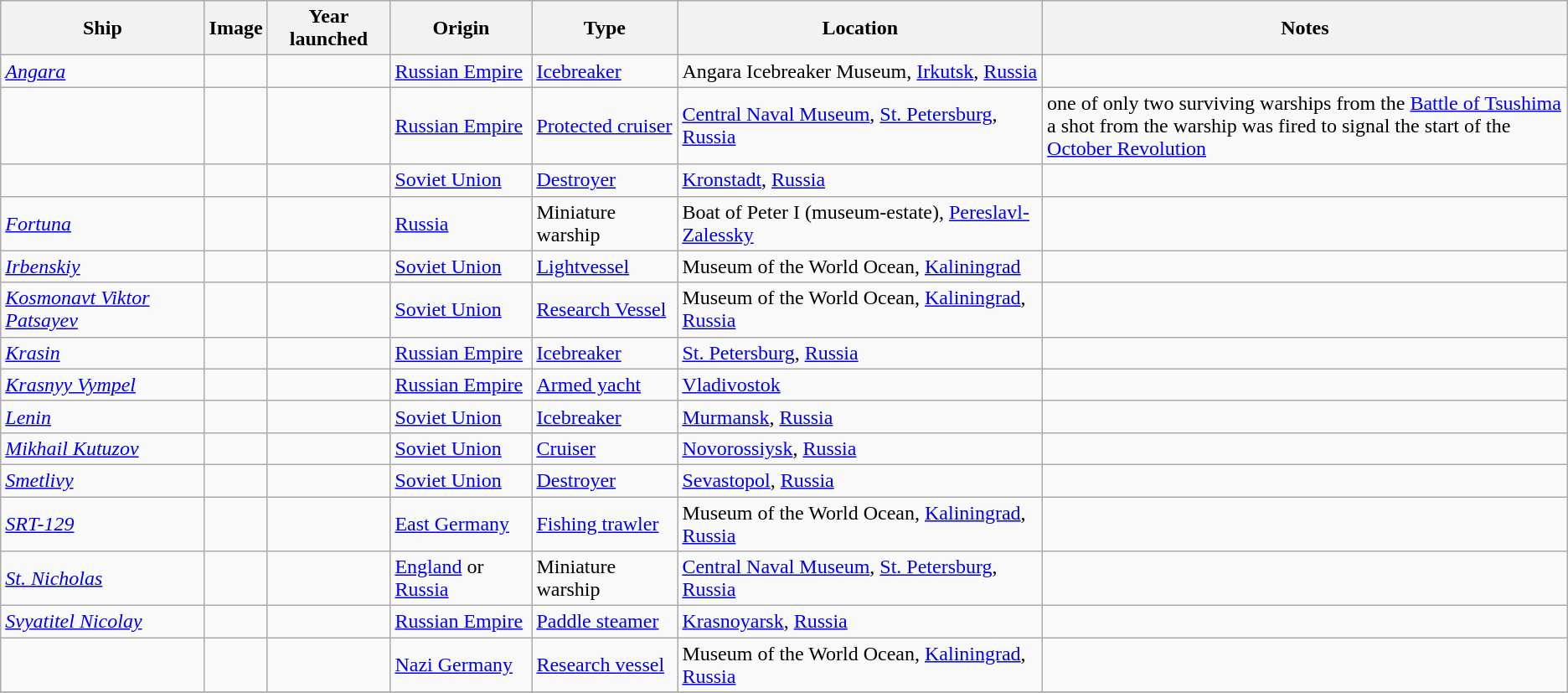<table class="wikitable sortable">
<tr>
<th>Ship</th>
<th>Image</th>
<th>Year launched</th>
<th>Origin</th>
<th>Type</th>
<th>Location</th>
<th>Notes</th>
</tr>
<tr>
<td data-sort-value=Angara><a href='#'><em>Angara</em></a></td>
<td></td>
<td></td>
<td> <a href='#'>Russian Empire</a></td>
<td><a href='#'>Icebreaker</a></td>
<td>Angara Icebreaker Museum, <a href='#'>Irkutsk</a>, <a href='#'>Russia</a><br></td>
<td></td>
</tr>
<tr>
<td data-sort-value=Aurora c></td>
<td></td>
<td></td>
<td> <a href='#'>Russian Empire</a></td>
<td><a href='#'>Protected cruiser</a></td>
<td><a href='#'>Central Naval Museum</a>, <a href='#'>St. Petersburg</a>, <a href='#'>Russia</a><br></td>
<td>one of only two surviving warships from the <a href='#'>Battle of Tsushima</a><br>a shot from the warship was fired to signal the start of the <a href='#'>October Revolution</a></td>
</tr>
<tr>
<td data-sort-value=Bespokoynyy></td>
<td></td>
<td></td>
<td> <a href='#'>Soviet Union</a></td>
<td><a href='#'>Destroyer</a></td>
<td><a href='#'>Kronstadt</a>, <a href='#'>Russia</a><br><small></small></td>
<td></td>
</tr>
<tr>
<td data-sort-value=Fortuna><a href='#'><em>Fortuna</em></a></td>
<td></td>
<td></td>
<td> <a href='#'>Russia</a></td>
<td>Miniature warship</td>
<td>Boat of Peter I (museum-estate), <a href='#'>Pereslavl-Zalessky</a><br><small></small></td>
<td></td>
</tr>
<tr>
<td data-sort-value=Irbenskiy><a href='#'><em>Irbenskiy</em></a></td>
<td></td>
<td></td>
<td> <a href='#'>Soviet Union</a></td>
<td><a href='#'>Lightvessel</a></td>
<td>Museum of the World Ocean, <a href='#'>Kaliningrad</a><br><small></small></td>
</tr>
<tr>
<td data-sort-value=Kosmonavt Viktor Patsayev><em><a href='#'>Kosmonavt Viktor Patsayev</a></em></td>
<td></td>
<td></td>
<td> <a href='#'>Soviet Union</a></td>
<td><a href='#'>Research Vessel</a></td>
<td>Museum of the World Ocean, <a href='#'>Kaliningrad</a>, <a href='#'>Russia</a><br><small></small></td>
<td></td>
</tr>
<tr>
<td data-sort-value=Krasin><em><a href='#'>Krasin</a></em></td>
<td></td>
<td></td>
<td> <a href='#'>Russian Empire</a></td>
<td><a href='#'>Icebreaker</a></td>
<td><a href='#'>St. Petersburg</a>, <a href='#'>Russia</a><br><small></small></td>
<td></td>
</tr>
<tr>
<td data-sort-value=Krasnyy Vympel><em><a href='#'>Krasnyy Vympel</a></em></td>
<td></td>
<td></td>
<td> <a href='#'>Russian Empire</a></td>
<td><a href='#'>Armed yacht</a></td>
<td><a href='#'>Vladivostok</a><br><small></small></td>
<td></td>
</tr>
<tr>
<td data-sort-value=Lenin><em><a href='#'>Lenin</a></em></td>
<td></td>
<td></td>
<td> <a href='#'>Soviet Union</a></td>
<td><a href='#'>Icebreaker</a></td>
<td><a href='#'>Murmansk</a>, <a href='#'>Russia</a><br><small></small></td>
<td></td>
</tr>
<tr>
<td data-sort-value=Mikhail Kutuzov><em><a href='#'>Mikhail Kutuzov</a></em></td>
<td></td>
<td></td>
<td> <a href='#'>Soviet Union</a></td>
<td><a href='#'>Cruiser</a></td>
<td><a href='#'>Novorossiysk</a>, <a href='#'>Russia</a><br><small></small></td>
<td></td>
</tr>
<tr>
<td data-sort-value=Smetlivy><em><a href='#'>Smetlivy</a></em></td>
<td></td>
<td></td>
<td> <a href='#'>Soviet Union</a></td>
<td><a href='#'>Destroyer</a></td>
<td><a href='#'>Sevastopol</a>, <a href='#'>Russia</a><br><small></small></td>
<td></td>
</tr>
<tr>
<td data-sort-value=SRT-129><a href='#'><em>SRT-129</em></a></td>
<td></td>
<td></td>
<td> <a href='#'>East Germany</a></td>
<td><a href='#'>Fishing trawler</a></td>
<td>Museum of the World Ocean, <a href='#'>Kaliningrad</a>, <a href='#'>Russia</a><br><small></small></td>
</tr>
<tr>
<td data-sort-value=St. Nicholas><a href='#'><em>St. Nicholas</em></a></td>
<td></td>
<td></td>
<td> <a href='#'>England</a> or  <a href='#'>Russia</a></td>
<td>Miniature warship</td>
<td><a href='#'>Central Naval Museum</a>, <a href='#'>St. Petersburg</a>, <a href='#'>Russia</a><br><small></small></td>
<td></td>
</tr>
<tr>
<td data-sort-value=Svyatitel Nicolay><a href='#'><em>Svyatitel Nicolay</em></a></td>
<td></td>
<td></td>
<td> <a href='#'>Russian Empire</a></td>
<td><a href='#'>Paddle steamer</a></td>
<td><a href='#'>Krasnoyarsk</a>, <a href='#'>Russia</a><br><small></small></td>
<td></td>
</tr>
<tr>
<td data-sort-value=Vityaz></td>
<td></td>
<td></td>
<td> <a href='#'>Nazi Germany</a></td>
<td><a href='#'>Research vessel</a></td>
<td>Museum of the World Ocean, <a href='#'>Kaliningrad</a>, <a href='#'>Russia</a><br><small></small></td>
<td></td>
</tr>
<tr>
</tr>
</table>
